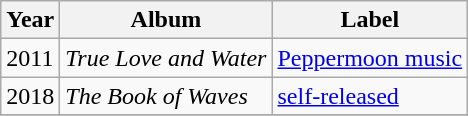<table class="wikitable">
<tr>
<th>Year</th>
<th>Album</th>
<th>Label</th>
</tr>
<tr>
<td>2011</td>
<td><em>True Love and Water</em></td>
<td><a href='#'>Peppermoon music</a></td>
</tr>
<tr>
<td>2018</td>
<td><em>The Book of Waves</em></td>
<td><a href='#'>self-released</a></td>
</tr>
<tr>
</tr>
</table>
